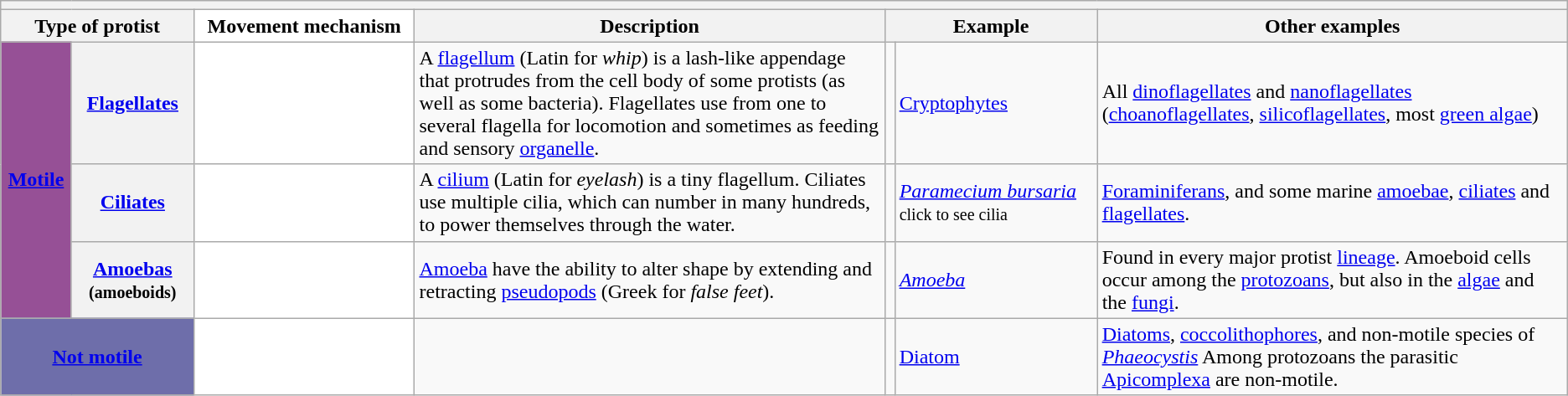<table class="wikitable">
<tr>
<th colspan=9></th>
</tr>
<tr>
<th colspan=2>Type of protist</th>
<th style="background:rgb(255,255,255)">Movement mechanism</th>
<th width=30%>Description</th>
<th colspan=2>Example</th>
<th width=30%>Other examples</th>
</tr>
<tr>
<th rowspan=3 style="background:rgb(150,80,150)"><a href='#'><span>Motile</span></a></th>
<th width=90px><a href='#'>Flagellates</a></th>
<td style="background:rgb(255,255,255)"></td>
<td>A <a href='#'>flagellum</a> (Latin for <em>whip</em>) is a lash-like appendage that protrudes from the cell body of some protists (as well as some bacteria). Flagellates use from one to several flagella for locomotion and sometimes as feeding and sensory <a href='#'>organelle</a>.</td>
<td></td>
<td><a href='#'>Cryptophytes</a></td>
<td>All <a href='#'>dinoflagellates</a> and <a href='#'>nanoflagellates</a> (<a href='#'>choanoflagellates</a>, <a href='#'>silicoflagellates</a>, most <a href='#'>green algae</a>)<br></td>
</tr>
<tr>
<th><a href='#'>Ciliates</a></th>
<td style="background:rgb(255,255,255)"></td>
<td>A <a href='#'>cilium</a> (Latin for <em>eyelash</em>) is a tiny flagellum. Ciliates use multiple cilia, which can number in many hundreds, to power themselves through the water.</td>
<td></td>
<td><em><a href='#'>Paramecium bursaria</a></em><br><small>click to see cilia</small></td>
<td><a href='#'>Foraminiferans</a>, and some marine <a href='#'>amoebae</a>, <a href='#'>ciliates</a> and <a href='#'>flagellates</a>.</td>
</tr>
<tr>
<th><a href='#'>Amoebas</a><br><small>(amoeboids)</small></th>
<td style="background:rgb(255,255,255)"></td>
<td><a href='#'>Amoeba</a> have the ability to alter shape by extending and retracting <a href='#'>pseudopods</a> (Greek for <em>false feet</em>).</td>
<td></td>
<td><em><a href='#'>Amoeba</a></em></td>
<td>Found in every major protist <a href='#'>lineage</a>. Amoeboid cells occur among the <a href='#'>protozoans</a>, but also in the <a href='#'>algae</a> and the <a href='#'>fungi</a>.</td>
</tr>
<tr>
<th colspan=2 style="background:rgb(110,110,170)"><a href='#'><span>Not motile</span></a></th>
<td style="background:rgb(255,255,255)"></td>
<td></td>
<td></td>
<td><a href='#'>Diatom</a></td>
<td><a href='#'>Diatoms</a>, <a href='#'>coccolithophores</a>, and non‐motile species of <em><a href='#'>Phaeocystis</a></em> Among protozoans the parasitic <a href='#'>Apicomplexa</a> are non‐motile.</td>
</tr>
</table>
